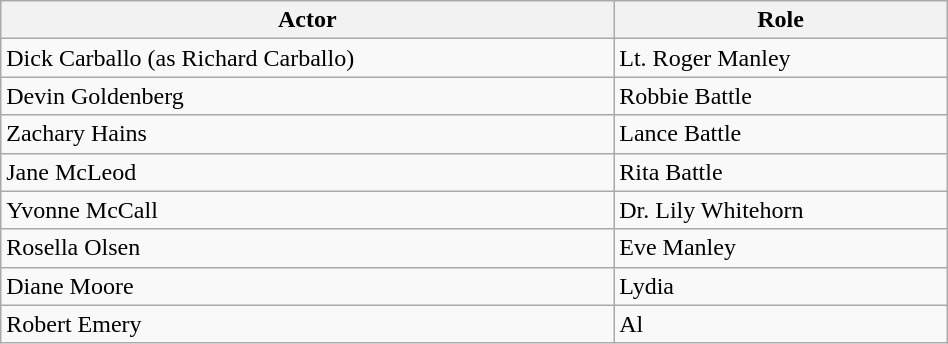<table class="wikitable" style="width:50%;">
<tr ">
<th>Actor</th>
<th>Role</th>
</tr>
<tr>
<td>Dick Carballo (as Richard Carballo)</td>
<td>Lt. Roger Manley</td>
</tr>
<tr>
<td>Devin Goldenberg</td>
<td>Robbie Battle</td>
</tr>
<tr>
<td>Zachary Hains</td>
<td>Lance Battle</td>
</tr>
<tr>
<td>Jane McLeod</td>
<td>Rita Battle</td>
</tr>
<tr>
<td>Yvonne McCall</td>
<td>Dr. Lily Whitehorn</td>
</tr>
<tr>
<td>Rosella Olsen</td>
<td>Eve Manley</td>
</tr>
<tr>
<td>Diane Moore</td>
<td>Lydia</td>
</tr>
<tr>
<td>Robert Emery</td>
<td>Al</td>
</tr>
</table>
